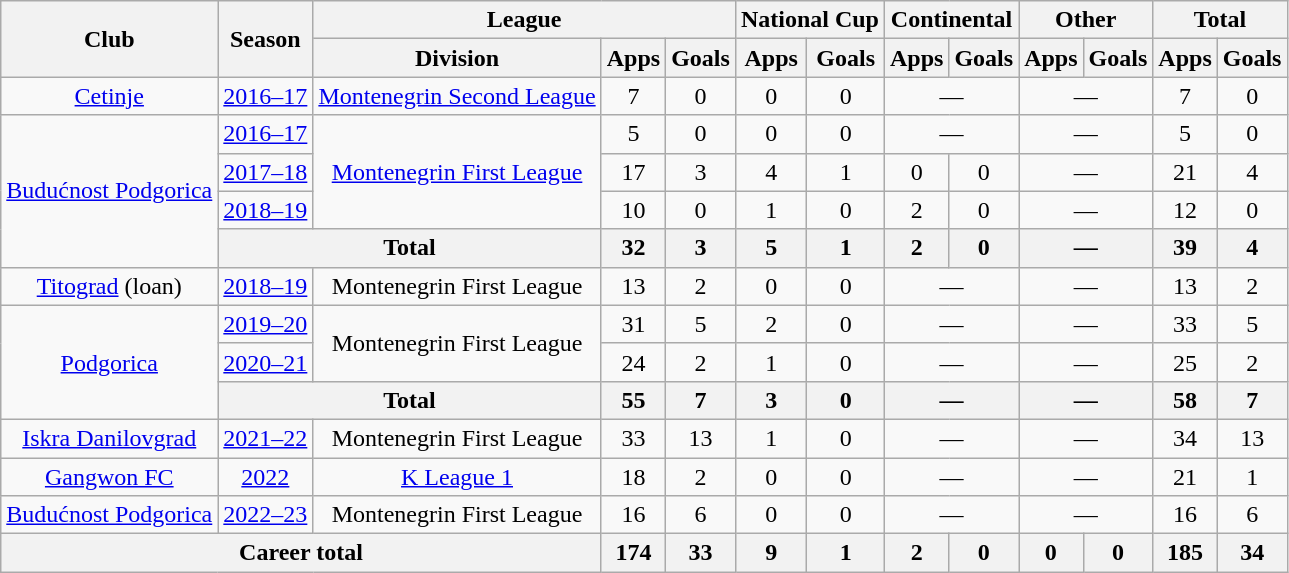<table class="wikitable" style="text-align: center">
<tr>
<th rowspan="2">Club</th>
<th rowspan="2">Season</th>
<th colspan="3">League</th>
<th colspan="2">National Cup</th>
<th colspan="2">Continental</th>
<th colspan="2">Other</th>
<th colspan="2">Total</th>
</tr>
<tr>
<th>Division</th>
<th>Apps</th>
<th>Goals</th>
<th>Apps</th>
<th>Goals</th>
<th>Apps</th>
<th>Goals</th>
<th>Apps</th>
<th>Goals</th>
<th>Apps</th>
<th>Goals</th>
</tr>
<tr>
<td><a href='#'>Cetinje</a></td>
<td><a href='#'>2016–17</a></td>
<td><a href='#'>Montenegrin Second League</a></td>
<td>7</td>
<td>0</td>
<td>0</td>
<td>0</td>
<td colspan="2">—</td>
<td colspan="2">—</td>
<td>7</td>
<td>0</td>
</tr>
<tr>
<td rowspan="4"><a href='#'>Budućnost Podgorica</a></td>
<td><a href='#'>2016–17</a></td>
<td rowspan="3"><a href='#'>Montenegrin First League</a></td>
<td>5</td>
<td>0</td>
<td>0</td>
<td>0</td>
<td colspan="2">—</td>
<td colspan="2">—</td>
<td>5</td>
<td>0</td>
</tr>
<tr>
<td><a href='#'>2017–18</a></td>
<td>17</td>
<td>3</td>
<td>4</td>
<td>1</td>
<td>0</td>
<td>0</td>
<td colspan="2">—</td>
<td>21</td>
<td>4</td>
</tr>
<tr>
<td><a href='#'>2018–19</a></td>
<td>10</td>
<td>0</td>
<td>1</td>
<td>0</td>
<td>2</td>
<td>0</td>
<td colspan="2">—</td>
<td>12</td>
<td>0</td>
</tr>
<tr>
<th colspan="2">Total</th>
<th>32</th>
<th>3</th>
<th>5</th>
<th>1</th>
<th>2</th>
<th>0</th>
<th colspan="2">—</th>
<th>39</th>
<th>4</th>
</tr>
<tr>
<td><a href='#'>Titograd</a> (loan)</td>
<td><a href='#'>2018–19</a></td>
<td>Montenegrin First League</td>
<td>13</td>
<td>2</td>
<td>0</td>
<td>0</td>
<td colspan="2">—</td>
<td colspan="2">—</td>
<td>13</td>
<td>2</td>
</tr>
<tr>
<td rowspan="3"><a href='#'>Podgorica</a></td>
<td><a href='#'>2019–20</a></td>
<td rowspan="2">Montenegrin First League</td>
<td>31</td>
<td>5</td>
<td>2</td>
<td>0</td>
<td colspan="2">—</td>
<td colspan="2">—</td>
<td>33</td>
<td>5</td>
</tr>
<tr>
<td><a href='#'>2020–21</a></td>
<td>24</td>
<td>2</td>
<td>1</td>
<td>0</td>
<td colspan="2">—</td>
<td colspan="2">—</td>
<td>25</td>
<td>2</td>
</tr>
<tr>
<th colspan="2">Total</th>
<th>55</th>
<th>7</th>
<th>3</th>
<th>0</th>
<th colspan="2">—</th>
<th colspan="2">—</th>
<th>58</th>
<th>7</th>
</tr>
<tr>
<td><a href='#'>Iskra Danilovgrad</a></td>
<td><a href='#'>2021–22</a></td>
<td>Montenegrin First League</td>
<td>33</td>
<td>13</td>
<td>1</td>
<td>0</td>
<td colspan="2">—</td>
<td colspan="2">—</td>
<td>34</td>
<td>13</td>
</tr>
<tr>
<td><a href='#'>Gangwon FC</a></td>
<td><a href='#'>2022</a></td>
<td><a href='#'>K League 1</a></td>
<td>18</td>
<td>2</td>
<td>0</td>
<td>0</td>
<td colspan="2">—</td>
<td colspan="2">—</td>
<td>21</td>
<td>1</td>
</tr>
<tr>
<td><a href='#'>Budućnost Podgorica</a></td>
<td><a href='#'>2022–23</a></td>
<td>Montenegrin First League</td>
<td>16</td>
<td>6</td>
<td>0</td>
<td>0</td>
<td colspan="2">—</td>
<td colspan="2">—</td>
<td>16</td>
<td>6</td>
</tr>
<tr>
<th colspan="3">Career total</th>
<th>174</th>
<th>33</th>
<th>9</th>
<th>1</th>
<th>2</th>
<th>0</th>
<th>0</th>
<th>0</th>
<th>185</th>
<th>34</th>
</tr>
</table>
